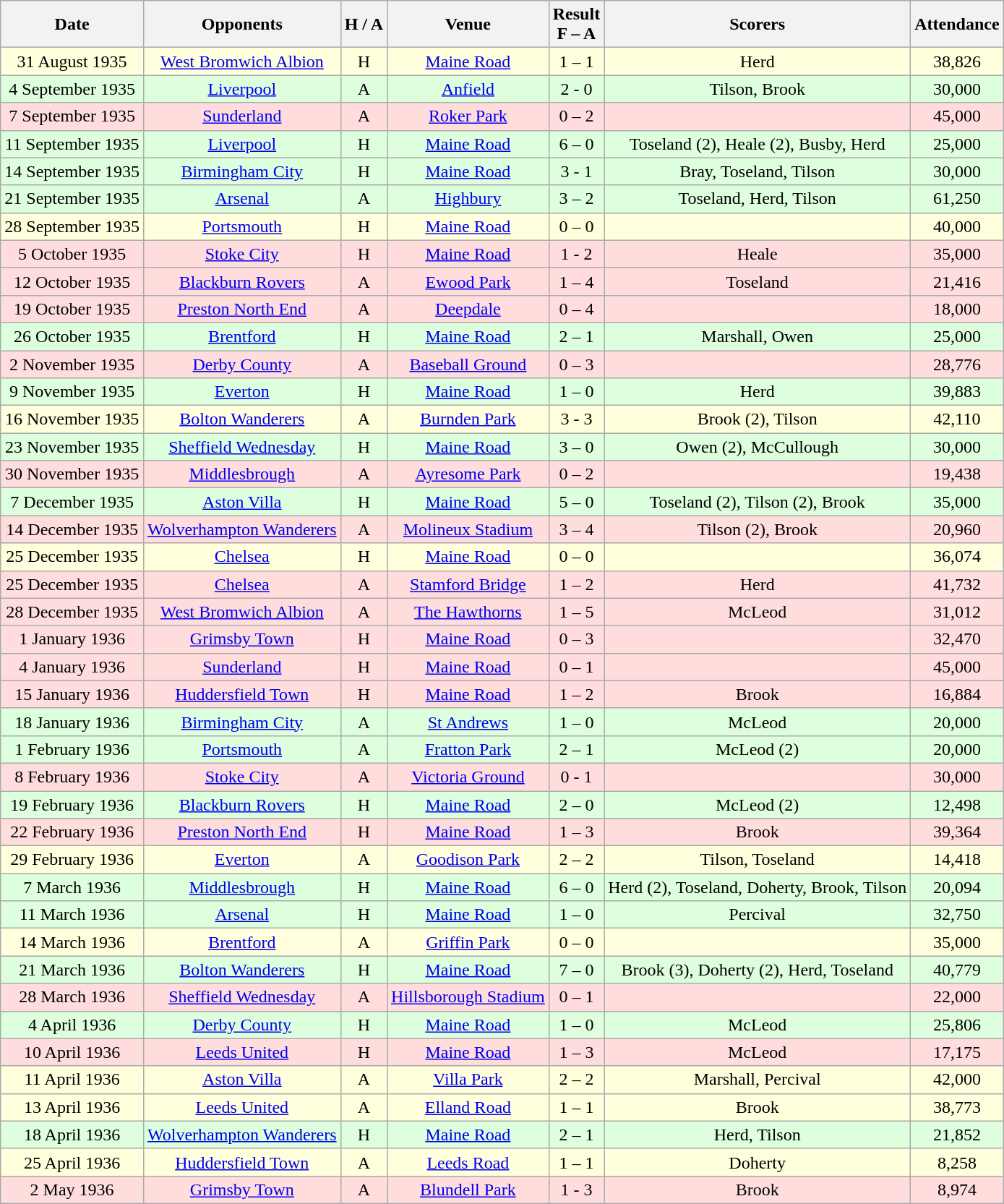<table class="wikitable" style="text-align:center">
<tr>
<th>Date</th>
<th>Opponents</th>
<th>H / A</th>
<th>Venue</th>
<th>Result<br>F – A</th>
<th>Scorers</th>
<th>Attendance</th>
</tr>
<tr bgcolor="#ffffdd">
<td>31 August 1935</td>
<td><a href='#'>West Bromwich Albion</a></td>
<td>H</td>
<td><a href='#'>Maine Road</a></td>
<td>1 – 1</td>
<td>Herd</td>
<td>38,826</td>
</tr>
<tr bgcolor="#ddffdd">
<td>4 September 1935</td>
<td><a href='#'>Liverpool</a></td>
<td>A</td>
<td><a href='#'>Anfield</a></td>
<td>2 - 0</td>
<td>Tilson, Brook</td>
<td>30,000</td>
</tr>
<tr bgcolor="#ffdddd">
<td>7 September 1935</td>
<td><a href='#'>Sunderland</a></td>
<td>A</td>
<td><a href='#'>Roker Park</a></td>
<td>0 – 2</td>
<td></td>
<td>45,000</td>
</tr>
<tr bgcolor="#ddffdd">
<td>11 September 1935</td>
<td><a href='#'>Liverpool</a></td>
<td>H</td>
<td><a href='#'>Maine Road</a></td>
<td>6 – 0</td>
<td>Toseland (2), Heale (2), Busby, Herd</td>
<td>25,000</td>
</tr>
<tr bgcolor="#ddffdd">
<td>14 September 1935</td>
<td><a href='#'>Birmingham City</a></td>
<td>H</td>
<td><a href='#'>Maine Road</a></td>
<td>3 - 1</td>
<td>Bray, Toseland, Tilson</td>
<td>30,000</td>
</tr>
<tr bgcolor="#ddffdd">
<td>21 September 1935</td>
<td><a href='#'>Arsenal</a></td>
<td>A</td>
<td><a href='#'>Highbury</a></td>
<td>3 – 2</td>
<td>Toseland, Herd, Tilson</td>
<td>61,250</td>
</tr>
<tr bgcolor="#ffffdd">
<td>28 September 1935</td>
<td><a href='#'>Portsmouth</a></td>
<td>H</td>
<td><a href='#'>Maine Road</a></td>
<td>0 – 0</td>
<td></td>
<td>40,000</td>
</tr>
<tr bgcolor="#ffdddd">
<td>5 October 1935</td>
<td><a href='#'>Stoke City</a></td>
<td>H</td>
<td><a href='#'>Maine Road</a></td>
<td>1 - 2</td>
<td>Heale</td>
<td>35,000</td>
</tr>
<tr bgcolor="#ffdddd">
<td>12 October 1935</td>
<td><a href='#'>Blackburn Rovers</a></td>
<td>A</td>
<td><a href='#'>Ewood Park</a></td>
<td>1 – 4</td>
<td>Toseland</td>
<td>21,416</td>
</tr>
<tr bgcolor="#ffdddd">
<td>19 October 1935</td>
<td><a href='#'>Preston North End</a></td>
<td>A</td>
<td><a href='#'>Deepdale</a></td>
<td>0 – 4</td>
<td></td>
<td>18,000</td>
</tr>
<tr bgcolor="#ddffdd">
<td>26 October 1935</td>
<td><a href='#'>Brentford</a></td>
<td>H</td>
<td><a href='#'>Maine Road</a></td>
<td>2 – 1</td>
<td>Marshall, Owen</td>
<td>25,000</td>
</tr>
<tr bgcolor="#ffdddd">
<td>2 November 1935</td>
<td><a href='#'>Derby County</a></td>
<td>A</td>
<td><a href='#'>Baseball Ground</a></td>
<td>0 – 3</td>
<td></td>
<td>28,776</td>
</tr>
<tr bgcolor="#ddffdd">
<td>9 November 1935</td>
<td><a href='#'>Everton</a></td>
<td>H</td>
<td><a href='#'>Maine Road</a></td>
<td>1 – 0</td>
<td>Herd</td>
<td>39,883</td>
</tr>
<tr bgcolor="#ffffdd">
<td>16 November 1935</td>
<td><a href='#'>Bolton Wanderers</a></td>
<td>A</td>
<td><a href='#'>Burnden Park</a></td>
<td>3 - 3</td>
<td>Brook (2), Tilson</td>
<td>42,110</td>
</tr>
<tr bgcolor="#ddffdd">
<td>23 November 1935</td>
<td><a href='#'>Sheffield Wednesday</a></td>
<td>H</td>
<td><a href='#'>Maine Road</a></td>
<td>3 – 0</td>
<td>Owen (2), McCullough</td>
<td>30,000</td>
</tr>
<tr bgcolor="#ffdddd">
<td>30 November 1935</td>
<td><a href='#'>Middlesbrough</a></td>
<td>A</td>
<td><a href='#'>Ayresome Park</a></td>
<td>0 – 2</td>
<td></td>
<td>19,438</td>
</tr>
<tr bgcolor="#ddffdd">
<td>7 December 1935</td>
<td><a href='#'>Aston Villa</a></td>
<td>H</td>
<td><a href='#'>Maine Road</a></td>
<td>5 – 0</td>
<td>Toseland (2), Tilson (2), Brook</td>
<td>35,000</td>
</tr>
<tr bgcolor="#ffdddd">
<td>14 December 1935</td>
<td><a href='#'>Wolverhampton Wanderers</a></td>
<td>A</td>
<td><a href='#'>Molineux Stadium</a></td>
<td>3 – 4</td>
<td>Tilson (2), Brook</td>
<td>20,960</td>
</tr>
<tr bgcolor="#ffffdd">
<td>25 December 1935</td>
<td><a href='#'>Chelsea</a></td>
<td>H</td>
<td><a href='#'>Maine Road</a></td>
<td>0 – 0</td>
<td></td>
<td>36,074</td>
</tr>
<tr bgcolor="#ffdddd">
<td>25 December 1935</td>
<td><a href='#'>Chelsea</a></td>
<td>A</td>
<td><a href='#'>Stamford Bridge</a></td>
<td>1 – 2</td>
<td>Herd</td>
<td>41,732</td>
</tr>
<tr bgcolor="#ffdddd">
<td>28 December 1935</td>
<td><a href='#'>West Bromwich Albion</a></td>
<td>A</td>
<td><a href='#'>The Hawthorns</a></td>
<td>1 – 5</td>
<td>McLeod</td>
<td>31,012</td>
</tr>
<tr bgcolor="#ffdddd">
<td>1 January 1936</td>
<td><a href='#'>Grimsby Town</a></td>
<td>H</td>
<td><a href='#'>Maine Road</a></td>
<td>0 – 3</td>
<td></td>
<td>32,470</td>
</tr>
<tr bgcolor="#ffdddd">
<td>4 January 1936</td>
<td><a href='#'>Sunderland</a></td>
<td>H</td>
<td><a href='#'>Maine Road</a></td>
<td>0 – 1</td>
<td></td>
<td>45,000</td>
</tr>
<tr bgcolor="#ffdddd">
<td>15 January 1936</td>
<td><a href='#'>Huddersfield Town</a></td>
<td>H</td>
<td><a href='#'>Maine Road</a></td>
<td>1 – 2</td>
<td>Brook</td>
<td>16,884</td>
</tr>
<tr bgcolor="#ddffdd">
<td>18 January 1936</td>
<td><a href='#'>Birmingham City</a></td>
<td>A</td>
<td><a href='#'>St Andrews</a></td>
<td>1 – 0</td>
<td>McLeod</td>
<td>20,000</td>
</tr>
<tr bgcolor="#ddffdd">
<td>1 February 1936</td>
<td><a href='#'>Portsmouth</a></td>
<td>A</td>
<td><a href='#'>Fratton Park</a></td>
<td>2 – 1</td>
<td>McLeod (2)</td>
<td>20,000</td>
</tr>
<tr bgcolor="#ffdddd">
<td>8 February 1936</td>
<td><a href='#'>Stoke City</a></td>
<td>A</td>
<td><a href='#'>Victoria Ground</a></td>
<td>0 - 1</td>
<td></td>
<td>30,000</td>
</tr>
<tr bgcolor="#ddffdd">
<td>19 February 1936</td>
<td><a href='#'>Blackburn Rovers</a></td>
<td>H</td>
<td><a href='#'>Maine Road</a></td>
<td>2 – 0</td>
<td>McLeod (2)</td>
<td>12,498</td>
</tr>
<tr bgcolor="#ffdddd">
<td>22 February 1936</td>
<td><a href='#'>Preston North End</a></td>
<td>H</td>
<td><a href='#'>Maine Road</a></td>
<td>1 – 3</td>
<td>Brook</td>
<td>39,364</td>
</tr>
<tr bgcolor="#ffffdd">
<td>29 February 1936</td>
<td><a href='#'>Everton</a></td>
<td>A</td>
<td><a href='#'>Goodison Park</a></td>
<td>2 – 2</td>
<td>Tilson, Toseland</td>
<td>14,418</td>
</tr>
<tr bgcolor="#ddffdd">
<td>7 March 1936</td>
<td><a href='#'>Middlesbrough</a></td>
<td>H</td>
<td><a href='#'>Maine Road</a></td>
<td>6 – 0</td>
<td>Herd (2), Toseland, Doherty, Brook, Tilson</td>
<td>20,094</td>
</tr>
<tr bgcolor="#ddffdd">
<td>11 March 1936</td>
<td><a href='#'>Arsenal</a></td>
<td>H</td>
<td><a href='#'>Maine Road</a></td>
<td>1 – 0</td>
<td>Percival</td>
<td>32,750</td>
</tr>
<tr bgcolor="#ffffdd">
<td>14 March 1936</td>
<td><a href='#'>Brentford</a></td>
<td>A</td>
<td><a href='#'>Griffin Park</a></td>
<td>0 – 0</td>
<td></td>
<td>35,000</td>
</tr>
<tr bgcolor="#ddffdd">
<td>21 March 1936</td>
<td><a href='#'>Bolton Wanderers</a></td>
<td>H</td>
<td><a href='#'>Maine Road</a></td>
<td>7 – 0</td>
<td>Brook (3), Doherty (2), Herd, Toseland</td>
<td>40,779</td>
</tr>
<tr bgcolor="#ffdddd">
<td>28 March 1936</td>
<td><a href='#'>Sheffield Wednesday</a></td>
<td>A</td>
<td><a href='#'>Hillsborough Stadium</a></td>
<td>0 – 1</td>
<td></td>
<td>22,000</td>
</tr>
<tr bgcolor="#ddffdd">
<td>4 April 1936</td>
<td><a href='#'>Derby County</a></td>
<td>H</td>
<td><a href='#'>Maine Road</a></td>
<td>1 – 0</td>
<td>McLeod</td>
<td>25,806</td>
</tr>
<tr bgcolor="#ffdddd">
<td>10 April 1936</td>
<td><a href='#'>Leeds United</a></td>
<td>H</td>
<td><a href='#'>Maine Road</a></td>
<td>1 – 3</td>
<td>McLeod</td>
<td>17,175</td>
</tr>
<tr bgcolor="#ffffdd">
<td>11 April 1936</td>
<td><a href='#'>Aston Villa</a></td>
<td>A</td>
<td><a href='#'>Villa Park</a></td>
<td>2 – 2</td>
<td>Marshall, Percival</td>
<td>42,000</td>
</tr>
<tr bgcolor="#ffffdd">
<td>13 April 1936</td>
<td><a href='#'>Leeds United</a></td>
<td>A</td>
<td><a href='#'>Elland Road</a></td>
<td>1 – 1</td>
<td>Brook</td>
<td>38,773</td>
</tr>
<tr bgcolor="#ddffdd">
<td>18 April 1936</td>
<td><a href='#'>Wolverhampton Wanderers</a></td>
<td>H</td>
<td><a href='#'>Maine Road</a></td>
<td>2 – 1</td>
<td>Herd, Tilson</td>
<td>21,852</td>
</tr>
<tr bgcolor="#ffffdd">
<td>25 April 1936</td>
<td><a href='#'>Huddersfield Town</a></td>
<td>A</td>
<td><a href='#'>Leeds Road</a></td>
<td>1 – 1</td>
<td>Doherty</td>
<td>8,258</td>
</tr>
<tr bgcolor="#ffdddd">
<td>2 May 1936</td>
<td><a href='#'>Grimsby Town</a></td>
<td>A</td>
<td><a href='#'>Blundell Park</a></td>
<td>1 - 3</td>
<td>Brook</td>
<td>8,974</td>
</tr>
</table>
